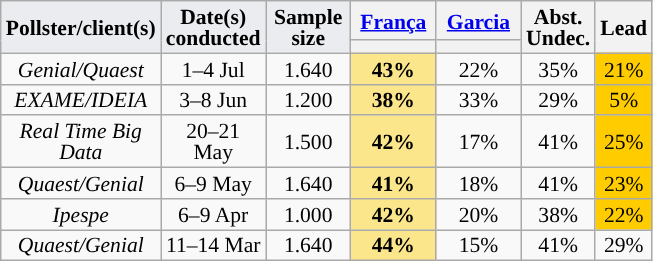<table class="wikitable sortable" style="text-align:center;font-size:90%;line-height:14px;">
<tr>
<td rowspan="2" class="unsortable" style="width:50px;background:#eaecf0;"><strong>Pollster/client(s)</strong></td>
<td rowspan="2" class="unsortable" style="width:50px;background:#eaecf0;"><strong>Date(s)<br>conducted</strong></td>
<td rowspan="2" class="unsortable" style="width:50px;background:#eaecf0;"><strong>Sample<br>size</strong></td>
<th class="unsortable" style="width:50px;"><a href='#'>França</a><br></th>
<th class="unsortable" style="width:50px;"><a href='#'>Garcia</a><br></th>
<th rowspan="2" class="unsortable">Abst.<br>Undec.</th>
<th rowspan="2" data-sort-type="number">Lead</th>
</tr>
<tr>
<th data-sort-type="number" class="sortable" style="background:"></th>
<th data-sort-type="number" class="sortable" style="background:"></th>
</tr>
<tr>
<td><em>Genial/Quaest</em></td>
<td>1–4 Jul</td>
<td>1.640</td>
<td style="background:#fce68b;"><strong>43%</strong></td>
<td>22%</td>
<td>35%</td>
<td style="background:#ffcc00;">21%</td>
</tr>
<tr>
<td><em>EXAME/IDEIA</em></td>
<td>3–8 Jun</td>
<td>1.200</td>
<td style="background:#fce68b;"><strong>38%</strong></td>
<td>33%</td>
<td>29%</td>
<td style="background:#ffcc00;">5%</td>
</tr>
<tr>
<td><em>Real Time Big Data</em></td>
<td>20–21 May</td>
<td>1.500</td>
<td style="background:#fce68b;"><strong>42%</strong></td>
<td>17%</td>
<td>41%</td>
<td style="background:#ffcc00;">25%</td>
</tr>
<tr>
<td><em>Quaest/Genial</em></td>
<td>6–9 May</td>
<td>1.640</td>
<td style="background:#fce68b;"><strong>41%</strong></td>
<td>18%</td>
<td>41%</td>
<td style="background:#ffcc00;">23%</td>
</tr>
<tr>
<td><em>Ipespe</em></td>
<td>6–9 Apr</td>
<td>1.000</td>
<td style="background:#fce68b;"><strong>42%</strong></td>
<td>20%</td>
<td>38%</td>
<td style="background:#ffcc00;">22%</td>
</tr>
<tr>
<td><em>Quaest/Genial</em></td>
<td>11–14 Mar</td>
<td>1.640</td>
<td style="background:#fce68b;"><strong>44%</strong></td>
<td>15%</td>
<td>41%</td>
<td style="background:">29%</td>
</tr>
</table>
